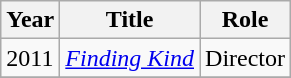<table class="wikitable sortable">
<tr>
<th>Year</th>
<th>Title</th>
<th>Role</th>
</tr>
<tr>
<td>2011</td>
<td><em><a href='#'>Finding Kind</a></em></td>
<td>Director</td>
</tr>
<tr>
</tr>
</table>
